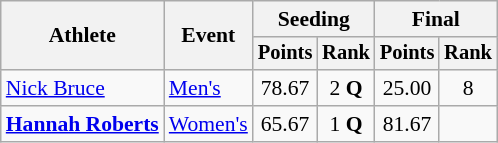<table class=wikitable style=font-size:90%;text-align:center>
<tr>
<th rowspan=2>Athlete</th>
<th rowspan=2>Event</th>
<th colspan=2>Seeding</th>
<th colspan=2>Final</th>
</tr>
<tr style=font-size:95%>
<th>Points</th>
<th>Rank</th>
<th>Points</th>
<th>Rank</th>
</tr>
<tr>
<td align=left><a href='#'>Nick Bruce</a></td>
<td align=left><a href='#'>Men's</a></td>
<td>78.67</td>
<td>2 <strong>Q</strong></td>
<td>25.00</td>
<td>8</td>
</tr>
<tr>
<td align=left><strong><a href='#'>Hannah Roberts</a></strong></td>
<td align=left><a href='#'>Women's</a></td>
<td>65.67</td>
<td>1 <strong>Q</strong></td>
<td>81.67</td>
<td></td>
</tr>
</table>
